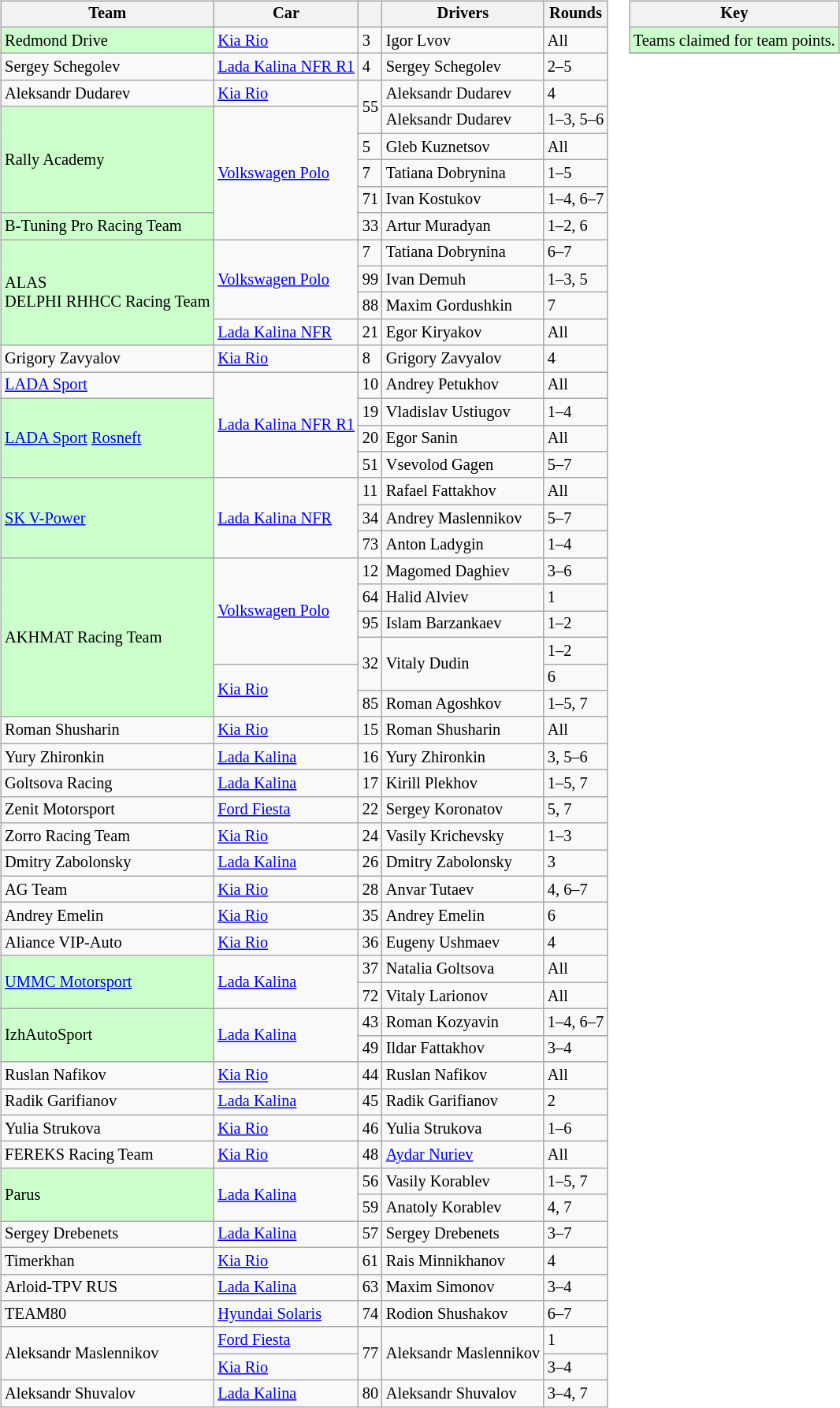<table>
<tr>
<td><br><table class="wikitable" style="font-size: 85%">
<tr>
<th>Team</th>
<th>Car</th>
<th></th>
<th>Drivers</th>
<th>Rounds</th>
</tr>
<tr>
<td style="background:#ccffcc;">Redmond Drive</td>
<td><a href='#'>Kia Rio</a></td>
<td>3</td>
<td>Igor Lvov</td>
<td>All</td>
</tr>
<tr>
<td>Sergey Schegolev</td>
<td><a href='#'>Lada Kalina NFR R1</a></td>
<td>4</td>
<td>Sergey Schegolev</td>
<td>2–5</td>
</tr>
<tr>
<td>Aleksandr Dudarev</td>
<td><a href='#'>Kia Rio</a></td>
<td rowspan=2>55</td>
<td>Aleksandr Dudarev</td>
<td>4</td>
</tr>
<tr>
<td style="background:#ccffcc;" rowspan=4>Rally Academy</td>
<td rowspan=5><a href='#'>Volkswagen Polo</a></td>
<td>Aleksandr Dudarev</td>
<td>1–3, 5–6</td>
</tr>
<tr>
<td>5</td>
<td>Gleb Kuznetsov</td>
<td>All</td>
</tr>
<tr>
<td>7</td>
<td>Tatiana Dobrynina</td>
<td>1–5</td>
</tr>
<tr>
<td>71</td>
<td>Ivan Kostukov</td>
<td>1–4, 6–7</td>
</tr>
<tr>
<td style="background:#ccffcc;">B-Tuning Pro Racing Team</td>
<td>33</td>
<td>Artur Muradyan</td>
<td>1–2, 6</td>
</tr>
<tr>
<td style="background:#ccffcc;" rowspan=4>ALAS<br>DELPHI RHHCC Racing Team</td>
<td rowspan=3><a href='#'>Volkswagen Polo</a></td>
<td>7</td>
<td>Tatiana Dobrynina</td>
<td>6–7</td>
</tr>
<tr>
<td>99</td>
<td>Ivan Demuh</td>
<td>1–3, 5</td>
</tr>
<tr>
<td>88</td>
<td>Maxim Gordushkin</td>
<td>7</td>
</tr>
<tr>
<td><a href='#'>Lada Kalina NFR</a></td>
<td>21</td>
<td>Egor Kiryakov</td>
<td>All</td>
</tr>
<tr>
<td>Grigory Zavyalov</td>
<td><a href='#'>Kia Rio</a></td>
<td>8</td>
<td>Grigory Zavyalov</td>
<td>4</td>
</tr>
<tr>
<td><a href='#'>LADA Sport</a></td>
<td rowspan=4><a href='#'>Lada Kalina NFR R1</a></td>
<td>10</td>
<td>Andrey Petukhov</td>
<td>All</td>
</tr>
<tr>
<td style="background:#ccffcc;" rowspan=3><a href='#'>LADA Sport</a> <a href='#'>Rosneft</a></td>
<td>19</td>
<td>Vladislav Ustiugov</td>
<td>1–4</td>
</tr>
<tr>
<td>20</td>
<td>Egor Sanin</td>
<td>All</td>
</tr>
<tr>
<td>51</td>
<td>Vsevolod Gagen</td>
<td>5–7</td>
</tr>
<tr>
<td style="background:#ccffcc;" rowspan=3><a href='#'>SK V-Power</a></td>
<td rowspan=3><a href='#'>Lada Kalina NFR</a></td>
<td>11</td>
<td>Rafael Fattakhov</td>
<td>All</td>
</tr>
<tr>
<td>34</td>
<td>Andrey Maslennikov</td>
<td>5–7</td>
</tr>
<tr>
<td>73</td>
<td>Anton Ladygin</td>
<td>1–4</td>
</tr>
<tr>
<td style="background:#ccffcc;" rowspan=6>AKHMAT Racing Team</td>
<td rowspan=4><a href='#'>Volkswagen Polo</a></td>
<td>12</td>
<td>Magomed Daghiev</td>
<td>3–6</td>
</tr>
<tr>
<td>64</td>
<td>Halid Alviev</td>
<td>1</td>
</tr>
<tr>
<td>95</td>
<td>Islam Barzankaev</td>
<td>1–2</td>
</tr>
<tr>
<td rowspan=2>32</td>
<td rowspan=2>Vitaly Dudin</td>
<td>1–2</td>
</tr>
<tr>
<td rowspan=2><a href='#'>Kia Rio</a></td>
<td>6</td>
</tr>
<tr>
<td>85</td>
<td>Roman Agoshkov</td>
<td>1–5, 7</td>
</tr>
<tr>
<td>Roman Shusharin</td>
<td><a href='#'>Kia Rio</a></td>
<td>15</td>
<td>Roman Shusharin</td>
<td>All</td>
</tr>
<tr>
<td>Yury Zhironkin</td>
<td><a href='#'>Lada Kalina</a></td>
<td>16</td>
<td>Yury Zhironkin</td>
<td>3, 5–6</td>
</tr>
<tr>
<td>Goltsova Racing</td>
<td><a href='#'>Lada Kalina</a></td>
<td>17</td>
<td>Kirill Plekhov</td>
<td>1–5, 7</td>
</tr>
<tr>
<td>Zenit Motorsport</td>
<td><a href='#'>Ford Fiesta</a></td>
<td>22</td>
<td>Sergey Koronatov</td>
<td>5, 7</td>
</tr>
<tr>
<td>Zorro Racing Team</td>
<td><a href='#'>Kia Rio</a></td>
<td>24</td>
<td>Vasily Krichevsky</td>
<td>1–3</td>
</tr>
<tr>
<td>Dmitry Zabolonsky</td>
<td><a href='#'>Lada Kalina</a></td>
<td>26</td>
<td>Dmitry Zabolonsky</td>
<td>3</td>
</tr>
<tr>
<td>AG Team</td>
<td><a href='#'>Kia Rio</a></td>
<td>28</td>
<td>Anvar Tutaev</td>
<td>4, 6–7</td>
</tr>
<tr>
<td>Andrey Emelin</td>
<td><a href='#'>Kia Rio</a></td>
<td>35</td>
<td>Andrey Emelin</td>
<td>6</td>
</tr>
<tr>
<td>Aliance VIP-Auto</td>
<td><a href='#'>Kia Rio</a></td>
<td>36</td>
<td>Eugeny Ushmaev</td>
<td>4</td>
</tr>
<tr>
<td style="background:#ccffcc;" rowspan=2><a href='#'>UMMC Motorsport</a></td>
<td rowspan=2><a href='#'>Lada Kalina</a></td>
<td>37</td>
<td>Natalia Goltsova</td>
<td>All</td>
</tr>
<tr>
<td>72</td>
<td>Vitaly Larionov</td>
<td>All</td>
</tr>
<tr>
<td style="background:#ccffcc;" rowspan=2>IzhAutoSport</td>
<td rowspan=2><a href='#'>Lada Kalina</a></td>
<td>43</td>
<td>Roman Kozyavin</td>
<td>1–4, 6–7</td>
</tr>
<tr>
<td>49</td>
<td>Ildar Fattakhov</td>
<td>3–4</td>
</tr>
<tr>
<td>Ruslan Nafikov</td>
<td><a href='#'>Kia Rio</a></td>
<td>44</td>
<td>Ruslan Nafikov</td>
<td>All</td>
</tr>
<tr>
<td>Radik Garifianov</td>
<td><a href='#'>Lada Kalina</a></td>
<td>45</td>
<td>Radik Garifianov</td>
<td>2</td>
</tr>
<tr>
<td>Yulia Strukova</td>
<td><a href='#'>Kia Rio</a></td>
<td>46</td>
<td>Yulia Strukova</td>
<td>1–6</td>
</tr>
<tr>
<td>FEREKS Racing Team</td>
<td><a href='#'>Kia Rio</a></td>
<td>48</td>
<td><a href='#'>Aydar Nuriev</a></td>
<td>All</td>
</tr>
<tr>
<td style="background:#ccffcc;" rowspan=2>Parus</td>
<td rowspan=2><a href='#'>Lada Kalina</a></td>
<td>56</td>
<td>Vasily Korablev</td>
<td>1–5, 7</td>
</tr>
<tr>
<td>59</td>
<td>Anatoly Korablev</td>
<td>4, 7</td>
</tr>
<tr>
<td>Sergey Drebenets</td>
<td><a href='#'>Lada Kalina</a></td>
<td>57</td>
<td>Sergey Drebenets</td>
<td>3–7</td>
</tr>
<tr>
<td>Timerkhan</td>
<td><a href='#'>Kia Rio</a></td>
<td>61</td>
<td>Rais Minnikhanov</td>
<td>4</td>
</tr>
<tr>
<td>Arloid-TPV RUS</td>
<td><a href='#'>Lada Kalina</a></td>
<td>63</td>
<td>Maxim Simonov</td>
<td>3–4</td>
</tr>
<tr>
<td>TEAM80</td>
<td><a href='#'>Hyundai Solaris</a></td>
<td>74</td>
<td>Rodion Shushakov</td>
<td>6–7</td>
</tr>
<tr>
<td rowspan=2>Aleksandr Maslennikov</td>
<td><a href='#'>Ford Fiesta</a></td>
<td rowspan=2>77</td>
<td rowspan=2>Aleksandr Maslennikov</td>
<td>1</td>
</tr>
<tr>
<td><a href='#'>Kia Rio</a></td>
<td>3–4</td>
</tr>
<tr>
<td>Aleksandr Shuvalov</td>
<td><a href='#'>Lada Kalina</a></td>
<td>80</td>
<td>Aleksandr Shuvalov</td>
<td>3–4, 7</td>
</tr>
</table>
</td>
<td valign="top"><br><table class="wikitable" style="font-size: 85%">
<tr>
<th colspan=2>Key</th>
</tr>
<tr>
<td colspan=2 style="background:#ccffcc;">Teams claimed for team points.</td>
</tr>
<tr>
</tr>
</table>
</td>
</tr>
</table>
